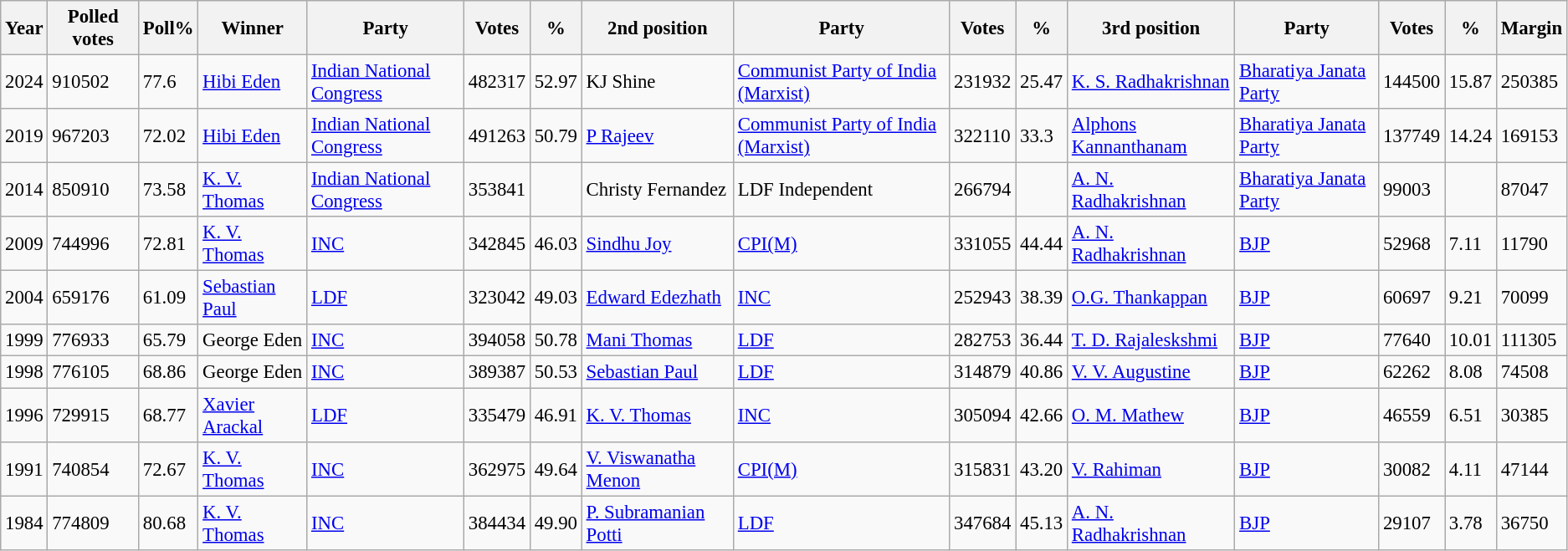<table class="wikitable sortable" style="font-size:95%;">
<tr>
<th>Year</th>
<th>Polled votes</th>
<th>Poll%</th>
<th>Winner</th>
<th>Party</th>
<th>Votes</th>
<th>%</th>
<th>2nd position</th>
<th>Party</th>
<th>Votes</th>
<th>%</th>
<th>3rd position</th>
<th>Party</th>
<th>Votes</th>
<th>%</th>
<th>Margin</th>
</tr>
<tr>
<td>2024</td>
<td>910502</td>
<td>77.6</td>
<td><a href='#'>Hibi Eden</a></td>
<td><a href='#'>Indian National Congress</a></td>
<td>482317</td>
<td>52.97</td>
<td>KJ Shine</td>
<td><a href='#'>Communist Party of India (Marxist)</a></td>
<td>231932</td>
<td>25.47</td>
<td><a href='#'>K. S. Radhakrishnan</a></td>
<td><a href='#'>Bharatiya Janata Party</a></td>
<td>144500</td>
<td>15.87</td>
<td>250385</td>
</tr>
<tr>
<td>2019</td>
<td>967203</td>
<td>72.02</td>
<td><a href='#'>Hibi Eden</a></td>
<td><a href='#'>Indian National Congress</a></td>
<td>491263</td>
<td>50.79</td>
<td><a href='#'>P Rajeev</a></td>
<td><a href='#'>Communist Party of India (Marxist)</a></td>
<td>322110</td>
<td>33.3</td>
<td><a href='#'>Alphons Kannanthanam</a></td>
<td><a href='#'>Bharatiya Janata Party</a></td>
<td>137749</td>
<td>14.24</td>
<td>169153</td>
</tr>
<tr>
<td>2014</td>
<td>850910</td>
<td>73.58</td>
<td><a href='#'>K. V. Thomas</a></td>
<td><a href='#'>Indian National Congress</a></td>
<td>353841</td>
<td></td>
<td>Christy Fernandez</td>
<td>LDF Independent</td>
<td>266794</td>
<td></td>
<td><a href='#'>A. N. Radhakrishnan</a></td>
<td><a href='#'>Bharatiya Janata Party</a></td>
<td>99003</td>
<td></td>
<td>87047</td>
</tr>
<tr>
<td>2009</td>
<td>744996</td>
<td>72.81</td>
<td><a href='#'>K. V. Thomas</a></td>
<td><a href='#'>INC</a></td>
<td>342845</td>
<td>46.03</td>
<td><a href='#'>Sindhu Joy</a></td>
<td><a href='#'>CPI(M)</a></td>
<td>331055</td>
<td>44.44</td>
<td><a href='#'>A. N. Radhakrishnan</a></td>
<td><a href='#'>BJP</a></td>
<td>52968</td>
<td>7.11</td>
<td>11790</td>
</tr>
<tr>
<td>2004</td>
<td>659176</td>
<td>61.09</td>
<td><a href='#'>Sebastian Paul</a></td>
<td><a href='#'>LDF</a></td>
<td>323042</td>
<td>49.03</td>
<td><a href='#'>Edward Edezhath</a></td>
<td><a href='#'>INC</a></td>
<td>252943</td>
<td>38.39</td>
<td><a href='#'>O.G. Thankappan</a></td>
<td><a href='#'>BJP</a></td>
<td>60697</td>
<td>9.21</td>
<td>70099</td>
</tr>
<tr>
<td>1999</td>
<td>776933</td>
<td>65.79</td>
<td>George Eden</td>
<td><a href='#'>INC</a></td>
<td>394058</td>
<td>50.78</td>
<td><a href='#'>Mani Thomas</a></td>
<td><a href='#'>LDF</a></td>
<td>282753</td>
<td>36.44</td>
<td><a href='#'>T. D. Rajaleskshmi</a></td>
<td><a href='#'>BJP</a></td>
<td>77640</td>
<td>10.01</td>
<td>111305</td>
</tr>
<tr>
<td>1998</td>
<td>776105</td>
<td>68.86</td>
<td>George Eden</td>
<td><a href='#'>INC</a></td>
<td>389387</td>
<td>50.53</td>
<td><a href='#'>Sebastian Paul</a></td>
<td><a href='#'>LDF</a></td>
<td>314879</td>
<td>40.86</td>
<td><a href='#'>V. V. Augustine</a></td>
<td><a href='#'>BJP</a></td>
<td>62262</td>
<td>8.08</td>
<td>74508</td>
</tr>
<tr>
<td>1996</td>
<td>729915</td>
<td>68.77</td>
<td><a href='#'>Xavier Arackal</a></td>
<td><a href='#'>LDF</a></td>
<td>335479</td>
<td>46.91</td>
<td><a href='#'>K. V. Thomas</a></td>
<td><a href='#'>INC</a></td>
<td>305094</td>
<td>42.66</td>
<td><a href='#'>O. M. Mathew</a></td>
<td><a href='#'>BJP</a></td>
<td>46559</td>
<td>6.51</td>
<td>30385</td>
</tr>
<tr>
<td>1991</td>
<td>740854</td>
<td>72.67</td>
<td><a href='#'>K. V. Thomas</a></td>
<td><a href='#'>INC</a></td>
<td>362975</td>
<td>49.64</td>
<td><a href='#'>V. Viswanatha Menon</a></td>
<td><a href='#'>CPI(M)</a></td>
<td>315831</td>
<td>43.20</td>
<td><a href='#'>V. Rahiman</a></td>
<td><a href='#'>BJP</a></td>
<td>30082</td>
<td>4.11</td>
<td>47144</td>
</tr>
<tr>
<td>1984</td>
<td>774809</td>
<td>80.68</td>
<td><a href='#'>K. V. Thomas</a></td>
<td><a href='#'>INC</a></td>
<td>384434</td>
<td>49.90</td>
<td><a href='#'>P. Subramanian Potti</a></td>
<td><a href='#'>LDF</a></td>
<td>347684</td>
<td>45.13</td>
<td><a href='#'>A. N. Radhakrishnan</a></td>
<td><a href='#'>BJP</a></td>
<td>29107</td>
<td>3.78</td>
<td>36750</td>
</tr>
</table>
